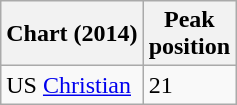<table class="wikitable sortable">
<tr>
<th>Chart (2014)</th>
<th>Peak<br>position</th>
</tr>
<tr>
<td>US <a href='#'>Christian</a></td>
<td>21</td>
</tr>
</table>
